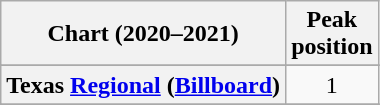<table class="wikitable sortable plainrowheaders" style="text-align:center">
<tr>
<th scope="col">Chart (2020–2021)</th>
<th scope="col">Peak<br>position</th>
</tr>
<tr>
</tr>
<tr>
</tr>
<tr>
<th scope="row">Texas <a href='#'>Regional</a> (<a href='#'>Billboard</a>)</th>
<td>1</td>
</tr>
<tr>
</tr>
<tr>
</tr>
<tr>
</tr>
</table>
